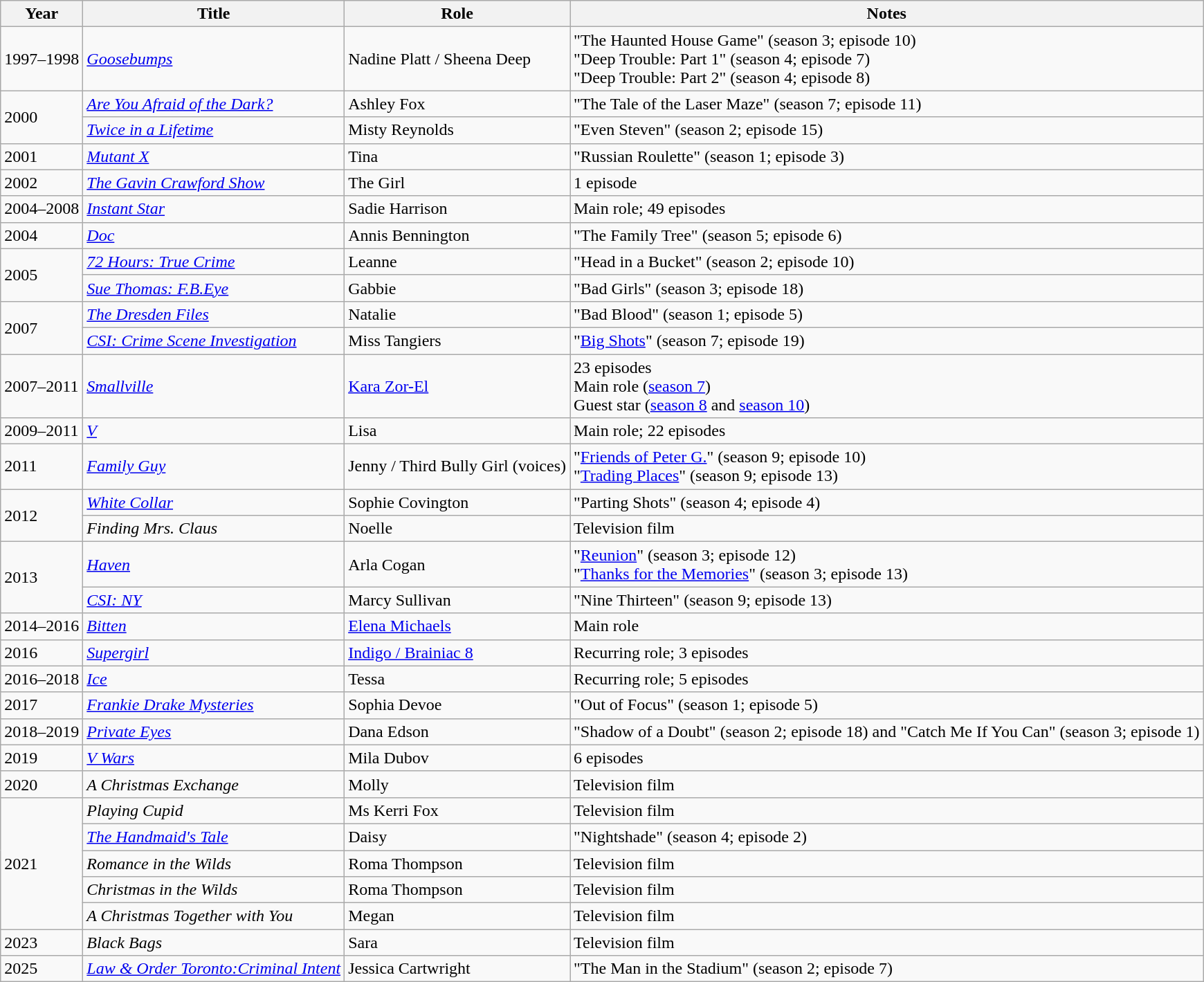<table class="wikitable sortable">
<tr>
<th>Year</th>
<th>Title</th>
<th>Role</th>
<th class="unsortable">Notes</th>
</tr>
<tr>
<td>1997–1998</td>
<td><em><a href='#'>Goosebumps</a></em></td>
<td>Nadine Platt / Sheena Deep</td>
<td>"The Haunted House Game" (season 3; episode 10)<br>"Deep Trouble: Part 1" (season 4; episode 7)<br>"Deep Trouble: Part 2" (season 4; episode 8)</td>
</tr>
<tr>
<td rowspan=2>2000</td>
<td><em><a href='#'>Are You Afraid of the Dark?</a></em></td>
<td>Ashley Fox</td>
<td>"The Tale of the Laser Maze" (season 7; episode 11)</td>
</tr>
<tr>
<td><em><a href='#'>Twice in a Lifetime</a></em></td>
<td>Misty Reynolds</td>
<td>"Even Steven" (season 2; episode 15)</td>
</tr>
<tr>
<td>2001</td>
<td><em><a href='#'>Mutant X</a></em></td>
<td>Tina</td>
<td>"Russian Roulette" (season 1; episode 3)</td>
</tr>
<tr>
<td>2002</td>
<td data-sort-value="Gavin Crawford Show, The"><em><a href='#'>The Gavin Crawford Show</a></em></td>
<td>The Girl</td>
<td>1 episode</td>
</tr>
<tr>
<td>2004–2008</td>
<td><em><a href='#'>Instant Star</a></em></td>
<td>Sadie Harrison</td>
<td>Main role; 49 episodes</td>
</tr>
<tr>
<td>2004</td>
<td><em><a href='#'>Doc</a></em></td>
<td>Annis Bennington</td>
<td>"The Family Tree" (season 5; episode 6)</td>
</tr>
<tr>
<td rowspan=2>2005</td>
<td><em><a href='#'>72 Hours: True Crime</a></em></td>
<td>Leanne</td>
<td>"Head in a Bucket" (season 2; episode 10)</td>
</tr>
<tr>
<td><em><a href='#'>Sue Thomas: F.B.Eye</a></em></td>
<td>Gabbie</td>
<td>"Bad Girls" (season 3; episode 18)</td>
</tr>
<tr>
<td rowspan=2>2007</td>
<td data-sort-value="Dresden Files, The"><em><a href='#'>The Dresden Files</a></em></td>
<td>Natalie</td>
<td>"Bad Blood" (season 1; episode 5)</td>
</tr>
<tr>
<td><em><a href='#'>CSI: Crime Scene Investigation</a></em></td>
<td>Miss Tangiers</td>
<td>"<a href='#'>Big Shots</a>" (season 7; episode 19)</td>
</tr>
<tr>
<td>2007–2011</td>
<td><em><a href='#'>Smallville</a></em></td>
<td><a href='#'>Kara Zor-El</a></td>
<td>23 episodes<br>Main role (<a href='#'>season 7</a>)<br>Guest star (<a href='#'>season 8</a> and <a href='#'>season 10</a>)</td>
</tr>
<tr>
<td>2009–2011</td>
<td><em><a href='#'>V</a></em></td>
<td>Lisa</td>
<td>Main role; 22 episodes</td>
</tr>
<tr>
<td>2011</td>
<td><em><a href='#'>Family Guy</a></em></td>
<td>Jenny / Third Bully Girl (voices)</td>
<td>"<a href='#'>Friends of Peter G.</a>" (season 9; episode 10)<br>"<a href='#'>Trading Places</a>" (season 9; episode 13)</td>
</tr>
<tr>
<td rowspan=2>2012</td>
<td><em><a href='#'>White Collar</a></em></td>
<td>Sophie Covington</td>
<td>"Parting Shots" (season 4; episode 4)</td>
</tr>
<tr>
<td><em>Finding Mrs. Claus</em></td>
<td>Noelle</td>
<td>Television film</td>
</tr>
<tr>
<td rowspan=2>2013</td>
<td><em><a href='#'>Haven</a></em></td>
<td>Arla Cogan</td>
<td>"<a href='#'>Reunion</a>" (season 3; episode 12)<br>"<a href='#'>Thanks for the Memories</a>" (season 3; episode 13)</td>
</tr>
<tr>
<td><em><a href='#'>CSI: NY</a></em></td>
<td>Marcy Sullivan</td>
<td>"Nine Thirteen" (season 9; episode 13)</td>
</tr>
<tr>
<td>2014–2016</td>
<td><em><a href='#'>Bitten</a></em></td>
<td><a href='#'>Elena Michaels</a></td>
<td>Main role</td>
</tr>
<tr>
<td>2016</td>
<td><em><a href='#'>Supergirl</a></em></td>
<td><a href='#'>Indigo / Brainiac 8</a></td>
<td>Recurring role; 3 episodes</td>
</tr>
<tr>
<td>2016–2018</td>
<td><em><a href='#'>Ice</a></em></td>
<td>Tessa</td>
<td>Recurring role; 5 episodes</td>
</tr>
<tr>
<td>2017</td>
<td><em><a href='#'>Frankie Drake Mysteries</a></em></td>
<td>Sophia Devoe</td>
<td>"Out of Focus" (season 1; episode 5)</td>
</tr>
<tr>
<td>2018–2019</td>
<td><em><a href='#'>Private Eyes</a></em></td>
<td>Dana Edson</td>
<td>"Shadow of a Doubt" (season 2; episode 18) and "Catch Me If You Can" (season 3; episode 1)</td>
</tr>
<tr>
<td>2019</td>
<td><em><a href='#'>V Wars</a></em></td>
<td>Mila Dubov</td>
<td>6 episodes</td>
</tr>
<tr>
<td>2020</td>
<td data-sort-value="Christmas Exchange, A"><em>A Christmas Exchange</em></td>
<td>Molly</td>
<td>Television film</td>
</tr>
<tr>
<td rowspan=5>2021</td>
<td><em>Playing Cupid</em></td>
<td>Ms Kerri Fox</td>
<td>Television film</td>
</tr>
<tr>
<td data-sort-value="Handmaid's Tale, The"><em><a href='#'>The Handmaid's Tale</a></em></td>
<td>Daisy</td>
<td>"Nightshade" (season 4; episode 2)</td>
</tr>
<tr>
<td><em>Romance in the Wilds</em></td>
<td>Roma Thompson</td>
<td>Television film</td>
</tr>
<tr>
<td><em>Christmas in the Wilds</em></td>
<td>Roma Thompson</td>
<td>Television film</td>
</tr>
<tr>
<td data-sort-value="Christmas Together with You, A"><em>A Christmas Together with You</em></td>
<td>Megan</td>
<td>Television film</td>
</tr>
<tr>
<td>2023</td>
<td data-sort-value="Black Bags"><em>Black Bags</em></td>
<td>Sara</td>
<td>Television film</td>
</tr>
<tr>
<td>2025</td>
<td data-sort-value="Law & Order Toronto:Criminal Intent"><em><a href='#'>Law & Order Toronto:Criminal Intent</a></em></td>
<td>Jessica Cartwright</td>
<td>"The Man in the Stadium" (season 2; episode 7)</td>
</tr>
</table>
